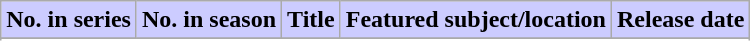<table class="wikitable plainrowheaders">
<tr style="color:black">
<th style="background-color: #ccccff;">No. in series</th>
<th style="background-color: #ccccff;">No. in season</th>
<th style="background-color: #ccccff;">Title</th>
<th style="background-color: #ccccff;">Featured subject/location</th>
<th style="background-color: #ccccff;">Release date</th>
</tr>
<tr>
</tr>
<tr>
</tr>
<tr>
</tr>
<tr>
</tr>
<tr>
</tr>
</table>
